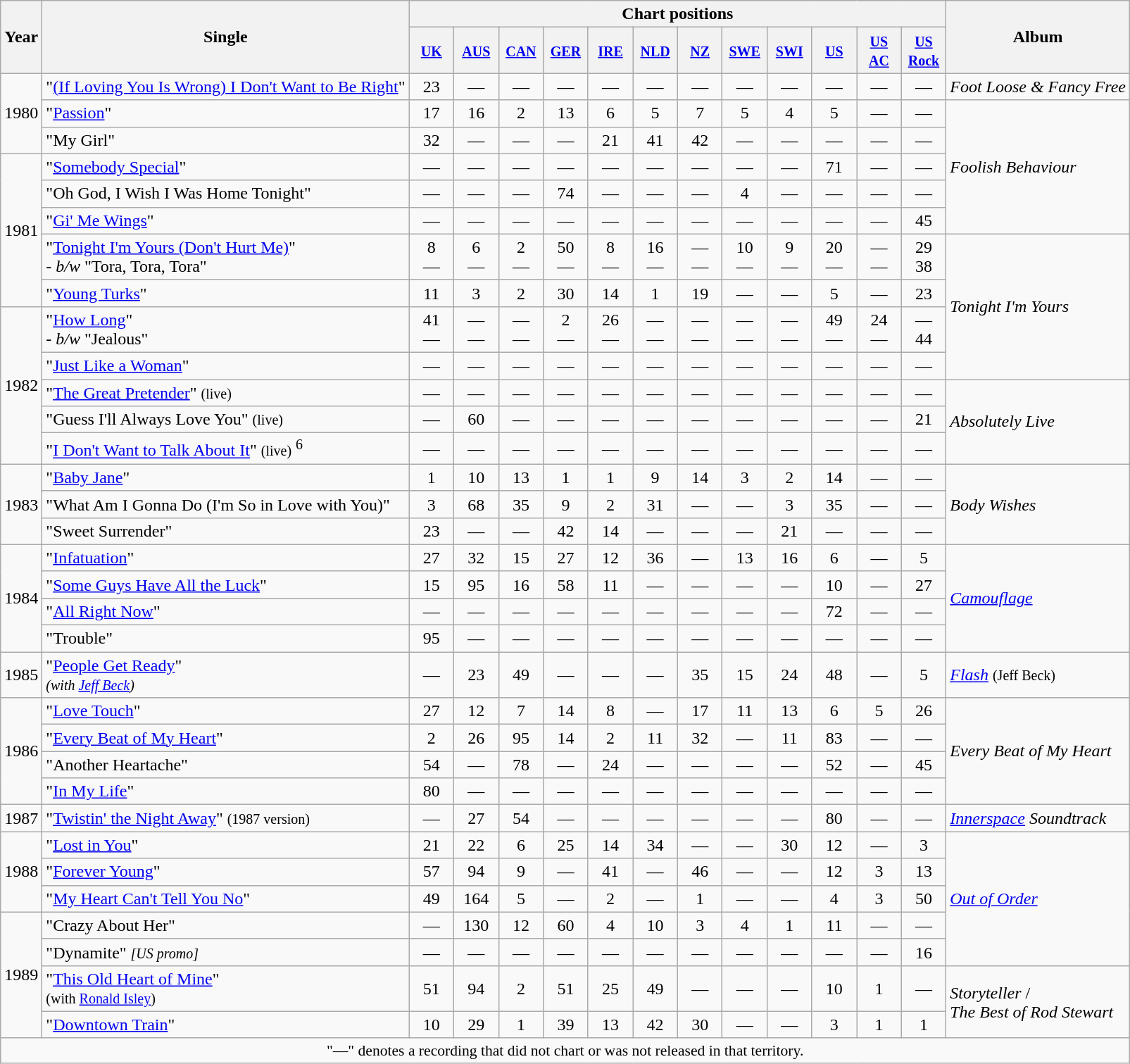<table class="wikitable">
<tr>
<th rowspan="2">Year</th>
<th rowspan="2">Single</th>
<th colspan="12">Chart positions</th>
<th rowspan="2">Album</th>
</tr>
<tr>
<th width="35"><small><a href='#'>UK</a></small><br></th>
<th width="35"><small><a href='#'>AUS</a></small><br></th>
<th width="35"><small><a href='#'>CAN</a></small><br></th>
<th width="35"><small><a href='#'>GER</a></small><br></th>
<th width="35"><small><a href='#'>IRE</a></small><br></th>
<th width="35"><small><a href='#'>NLD</a></small><br></th>
<th width="35"><small><a href='#'>NZ</a></small><br></th>
<th width="35"><small><a href='#'>SWE</a></small><br></th>
<th width="35"><small><a href='#'>SWI</a></small><br></th>
<th width="35"><small><a href='#'>US</a></small><br></th>
<th width="35"><small><a href='#'>US AC</a></small><br></th>
<th width="35"><small><a href='#'>US Rock</a></small><br></th>
</tr>
<tr>
<td align=center rowspan="3">1980</td>
<td>"<a href='#'>(If Loving You Is Wrong) I Don't Want to Be Right</a>"</td>
<td align=center>23</td>
<td align=center>—</td>
<td align=center>—</td>
<td align=center>—</td>
<td align=center>—</td>
<td align=center>—</td>
<td align=center>—</td>
<td align=center>—</td>
<td align=center>—</td>
<td align=center>—</td>
<td align=center>—</td>
<td align=center>—</td>
<td><em>Foot Loose & Fancy Free</em></td>
</tr>
<tr>
<td>"<a href='#'>Passion</a>"</td>
<td align=center>17</td>
<td align=center>16</td>
<td align=center>2</td>
<td align=center>13</td>
<td align=center>6</td>
<td align=center>5</td>
<td align=center>7</td>
<td align=center>5</td>
<td align=center>4</td>
<td align=center>5</td>
<td align=center>—</td>
<td align=center>—</td>
<td rowspan="5"><em>Foolish Behaviour</em></td>
</tr>
<tr>
<td>"My Girl"</td>
<td align=center>32</td>
<td align=center>—</td>
<td align=center>—</td>
<td align=center>—</td>
<td align=center>21</td>
<td align=center>41</td>
<td align=center>42</td>
<td align=center>—</td>
<td align=center>—</td>
<td align=center>—</td>
<td align=center>—</td>
<td align=center>—</td>
</tr>
<tr>
<td align=center rowspan="5">1981</td>
<td>"<a href='#'>Somebody Special</a>"</td>
<td align=center>—</td>
<td align=center>—</td>
<td align=center>—</td>
<td align=center>—</td>
<td align=center>—</td>
<td align=center>—</td>
<td align=center>—</td>
<td align=center>—</td>
<td align=center>—</td>
<td align=center>71</td>
<td align=center>—</td>
<td align=center>—</td>
</tr>
<tr>
<td>"Oh God, I Wish I Was Home Tonight"</td>
<td align=center>—</td>
<td align=center>—</td>
<td align=center>—</td>
<td align=center>74</td>
<td align=center>—</td>
<td align=center>—</td>
<td align=center>—</td>
<td align=center>4</td>
<td align=center>—</td>
<td align=center>—</td>
<td align=center>—</td>
<td align=center>—</td>
</tr>
<tr>
<td>"<a href='#'>Gi' Me Wings</a>"</td>
<td align=center>—</td>
<td align=center>—</td>
<td align=center>—</td>
<td align=center>—</td>
<td align=center>—</td>
<td align=center>—</td>
<td align=center>—</td>
<td align=center>—</td>
<td align=center>—</td>
<td align=center>—</td>
<td align=center>—</td>
<td align=center>45</td>
</tr>
<tr>
<td>"<a href='#'>Tonight I'm Yours (Don't Hurt Me)</a>"<br><em>- b/w</em> "Tora, Tora, Tora"</td>
<td align=center>8<br>—</td>
<td align=center>6<br>—</td>
<td align=center>2<br>—</td>
<td align=center>50<br>—</td>
<td align=center>8<br>—</td>
<td align=center>16<br>—</td>
<td align=center>—<br>—</td>
<td align=center>10<br>—</td>
<td align=center>9<br>—</td>
<td align=center>20<br>—</td>
<td align=center>—<br>—</td>
<td align=center>29<br>38</td>
<td rowspan="4"><em>Tonight I'm Yours</em></td>
</tr>
<tr>
<td>"<a href='#'>Young Turks</a>"</td>
<td align=center>11</td>
<td align=center>3</td>
<td align=center>2</td>
<td align=center>30</td>
<td align=center>14</td>
<td align=center>1</td>
<td align=center>19</td>
<td align=center>—</td>
<td align=center>—</td>
<td align=center>5</td>
<td align=center>—</td>
<td align=center>23</td>
</tr>
<tr>
<td align=center rowspan="5">1982</td>
<td>"<a href='#'>How Long</a>"<br><em>- b/w</em> "Jealous"</td>
<td align=center>41<br>—</td>
<td align=center>—<br>—</td>
<td align=center>—<br>—</td>
<td align=center>2<br>—</td>
<td align=center>26<br>—</td>
<td align=center>—<br>—</td>
<td align=center>—<br>—</td>
<td align=center>—<br>—</td>
<td align=center>—<br>—</td>
<td align=center>49<br>—</td>
<td align=center>24<br>—</td>
<td align=center>—<br>44</td>
</tr>
<tr>
<td>"<a href='#'>Just Like a Woman</a>"</td>
<td align=center>—</td>
<td align=center>—</td>
<td align=center>—</td>
<td align=center>—</td>
<td align=center>—</td>
<td align=center>—</td>
<td align=center>—</td>
<td align=center>—</td>
<td align=center>—</td>
<td align=center>—</td>
<td align=center>—</td>
<td align=center>—</td>
</tr>
<tr>
<td>"<a href='#'>The Great Pretender</a>" <small>(live)</small></td>
<td align=center>—</td>
<td align=center>—</td>
<td align=center>—</td>
<td align=center>—</td>
<td align=center>—</td>
<td align=center>—</td>
<td align=center>—</td>
<td align=center>—</td>
<td align=center>—</td>
<td align=center>—</td>
<td align=center>—</td>
<td align=center>—</td>
<td rowspan="3"><em>Absolutely Live</em></td>
</tr>
<tr>
<td>"Guess I'll Always Love You" <small>(live)</small></td>
<td align=center>—</td>
<td align=center>60</td>
<td align=center>—</td>
<td align=center>—</td>
<td align=center>—</td>
<td align=center>—</td>
<td align=center>—</td>
<td align=center>—</td>
<td align=center>—</td>
<td align=center>—</td>
<td align=center>—</td>
<td align=center>21</td>
</tr>
<tr>
<td>"<a href='#'>I Don't Want to Talk About It</a>" <small>(live)</small> <sup>6</sup></td>
<td align=center>—</td>
<td align=center>—</td>
<td align=center>—</td>
<td align=center>—</td>
<td align=center>—</td>
<td align=center>—</td>
<td align=center>—</td>
<td align=center>—</td>
<td align=center>—</td>
<td align=center>—</td>
<td align=center>—</td>
<td align=center>—</td>
</tr>
<tr>
<td align=center rowspan="3">1983</td>
<td>"<a href='#'>Baby Jane</a>"</td>
<td align=center>1</td>
<td align=center>10</td>
<td align=center>13</td>
<td align=center>1</td>
<td align=center>1</td>
<td align=center>9</td>
<td align=center>14</td>
<td align=center>3</td>
<td align=center>2</td>
<td align=center>14</td>
<td align=center>—</td>
<td align=center>—</td>
<td rowspan="3"><em>Body Wishes</em></td>
</tr>
<tr>
<td>"What Am I Gonna Do (I'm So in Love with You)"</td>
<td align=center>3</td>
<td align=center>68</td>
<td align=center>35</td>
<td align=center>9</td>
<td align=center>2</td>
<td align=center>31</td>
<td align=center>—</td>
<td align=center>—</td>
<td align=center>3</td>
<td align=center>35</td>
<td align=center>—</td>
<td align=center>—</td>
</tr>
<tr>
<td>"Sweet Surrender"</td>
<td align=center>23</td>
<td align=center>—</td>
<td align=center>—</td>
<td align=center>42</td>
<td align=center>14</td>
<td align=center>—</td>
<td align=center>—</td>
<td align=center>—</td>
<td align=center>21</td>
<td align=center>—</td>
<td align=center>—</td>
<td align=center>—</td>
</tr>
<tr>
<td align=center rowspan="4">1984</td>
<td>"<a href='#'>Infatuation</a>"</td>
<td align=center>27</td>
<td align=center>32</td>
<td align=center>15</td>
<td align=center>27</td>
<td align=center>12</td>
<td align=center>36</td>
<td align=center>—</td>
<td align=center>13</td>
<td align=center>16</td>
<td align=center>6</td>
<td align=center>—</td>
<td align=center>5</td>
<td rowspan="4"><a href='#'><em>Camouflage</em></a></td>
</tr>
<tr>
<td>"<a href='#'>Some Guys Have All the Luck</a>"</td>
<td align=center>15</td>
<td align=center>95</td>
<td align=center>16</td>
<td align=center>58</td>
<td align=center>11</td>
<td align=center>—</td>
<td align=center>—</td>
<td align=center>—</td>
<td align=center>—</td>
<td align=center>10</td>
<td align=center>—</td>
<td align=center>27</td>
</tr>
<tr>
<td>"<a href='#'>All Right Now</a>"</td>
<td align=center>—</td>
<td align=center>—</td>
<td align=center>—</td>
<td align=center>—</td>
<td align=center>—</td>
<td align=center>—</td>
<td align=center>—</td>
<td align=center>—</td>
<td align=center>—</td>
<td align=center>72</td>
<td align=center>—</td>
<td align=center>—</td>
</tr>
<tr>
<td>"Trouble"</td>
<td align=center>95</td>
<td align=center>—</td>
<td align=center>—</td>
<td align=center>—</td>
<td align=center>—</td>
<td align=center>—</td>
<td align=center>—</td>
<td align=center>—</td>
<td align=center>—</td>
<td align=center>—</td>
<td align=center>—</td>
<td align=center>—</td>
</tr>
<tr>
<td>1985</td>
<td>"<a href='#'>People Get Ready</a>"<br><small><em>(with <a href='#'>Jeff Beck</a>)</em></small></td>
<td align=center>—</td>
<td align=center>23</td>
<td align=center>49</td>
<td align=center>—</td>
<td align=center>—</td>
<td align=center>—</td>
<td align=center>35</td>
<td align=center>15</td>
<td align=center>24</td>
<td align=center>48</td>
<td align=center>—</td>
<td align=center>5</td>
<td><em><a href='#'>Flash</a></em> <small>(Jeff Beck)</small></td>
</tr>
<tr>
<td align=center rowspan="4">1986</td>
<td>"<a href='#'>Love Touch</a>"</td>
<td align=center>27</td>
<td align=center>12</td>
<td align=center>7</td>
<td align=center>14</td>
<td align=center>8</td>
<td align=center>—</td>
<td align=center>17</td>
<td align=center>11</td>
<td align=center>13</td>
<td align=center>6</td>
<td align=center>5</td>
<td align=center>26</td>
<td rowspan="4"><em>Every Beat of My Heart</em></td>
</tr>
<tr>
<td>"<a href='#'>Every Beat of My Heart</a>"</td>
<td align=center>2</td>
<td align=center>26</td>
<td align=center>95</td>
<td align=center>14</td>
<td align=center>2</td>
<td align=center>11</td>
<td align=center>32</td>
<td align=center>—</td>
<td align=center>11</td>
<td align=center>83</td>
<td align=center>—</td>
<td align=center>—</td>
</tr>
<tr>
<td>"Another Heartache"</td>
<td align=center>54</td>
<td align=center>—</td>
<td align=center>78</td>
<td align=center>—</td>
<td align=center>24</td>
<td align=center>—</td>
<td align=center>—</td>
<td align=center>—</td>
<td align=center>—</td>
<td align=center>52</td>
<td align=center>—</td>
<td align=center>45</td>
</tr>
<tr>
<td>"<a href='#'>In My Life</a>"</td>
<td align=center>80</td>
<td align=center>—</td>
<td align=center>—</td>
<td align=center>—</td>
<td align=center>—</td>
<td align=center>—</td>
<td align=center>—</td>
<td align=center>—</td>
<td align=center>—</td>
<td align=center>—</td>
<td align=center>—</td>
<td align=center>—</td>
</tr>
<tr>
<td align=center rowspan="1">1987</td>
<td>"<a href='#'>Twistin' the Night Away</a>" <small>(1987 version)</small></td>
<td align=center>—</td>
<td align=center>27</td>
<td align=center>54</td>
<td align=center>—</td>
<td align=center>—</td>
<td align=center>—</td>
<td align=center>—</td>
<td align=center>—</td>
<td align=center>—</td>
<td align=center>80</td>
<td align=center>—</td>
<td align=center>—</td>
<td><em><a href='#'>Innerspace</a> Soundtrack</em></td>
</tr>
<tr>
<td align=center rowspan="3">1988</td>
<td>"<a href='#'>Lost in You</a>"</td>
<td align=center>21</td>
<td align=center>22</td>
<td align=center>6</td>
<td align=center>25</td>
<td align=center>14</td>
<td align=center>34</td>
<td align=center>—</td>
<td align=center>—</td>
<td align=center>30</td>
<td align=center>12</td>
<td align=center>—</td>
<td align=center>3</td>
<td rowspan="5"><em><a href='#'>Out of Order</a></em></td>
</tr>
<tr>
<td>"<a href='#'>Forever Young</a>"</td>
<td align=center>57</td>
<td align=center>94</td>
<td align=center>9</td>
<td align=center>—</td>
<td align=center>41</td>
<td align=center>—</td>
<td align=center>46</td>
<td align=center>—</td>
<td align=center>—</td>
<td align=center>12</td>
<td align=center>3</td>
<td align=center>13</td>
</tr>
<tr>
<td>"<a href='#'>My Heart Can't Tell You No</a>"</td>
<td align=center>49</td>
<td align=center>164</td>
<td align=center>5</td>
<td align=center>—</td>
<td align=center>2</td>
<td align=center>—</td>
<td align=center>1</td>
<td align=center>—</td>
<td align=center>—</td>
<td align=center>4</td>
<td align=center>3</td>
<td align=center>50</td>
</tr>
<tr>
<td align=center rowspan="4">1989</td>
<td>"Crazy About Her"</td>
<td align=center>—</td>
<td align=center>130</td>
<td align=center>12</td>
<td align=center>60</td>
<td align=center>4</td>
<td align=center>10</td>
<td align=center>3</td>
<td align=center>4</td>
<td align=center>1</td>
<td align=center>11</td>
<td align=center>—</td>
<td align=center>—</td>
</tr>
<tr>
<td>"Dynamite" <small><em>[US promo]</em></small></td>
<td align=center>—</td>
<td align=center>—</td>
<td align=center>—</td>
<td align=center>—</td>
<td align=center>—</td>
<td align=center>—</td>
<td align=center>—</td>
<td align=center>—</td>
<td align=center>—</td>
<td align=center>—</td>
<td align=center>—</td>
<td align=center>16</td>
</tr>
<tr>
<td>"<a href='#'>This Old Heart of Mine</a>" <br><small>(with <a href='#'>Ronald Isley</a>)</small></td>
<td align=center>51</td>
<td align=center>94</td>
<td align=center>2</td>
<td align=center>51</td>
<td align=center>25</td>
<td align=center>49</td>
<td align=center>—</td>
<td align=center>—</td>
<td align=center>—</td>
<td align=center>10</td>
<td align=center>1</td>
<td align=center>—</td>
<td rowspan="2"><em>Storyteller</em> /<br> <em>The Best of Rod Stewart</em></td>
</tr>
<tr>
<td>"<a href='#'>Downtown Train</a>"</td>
<td align=center>10</td>
<td align=center>29</td>
<td align=center>1</td>
<td align=center>39</td>
<td align=center>13</td>
<td align=center>42</td>
<td align=center>30</td>
<td align=center>—</td>
<td align=center>—</td>
<td align=center>3</td>
<td align=center>1</td>
<td align=center>1</td>
</tr>
<tr>
<td colspan="15" style="font-size:90%" align=center>"—" denotes a recording that did not chart or was not released in that territory.</td>
</tr>
</table>
